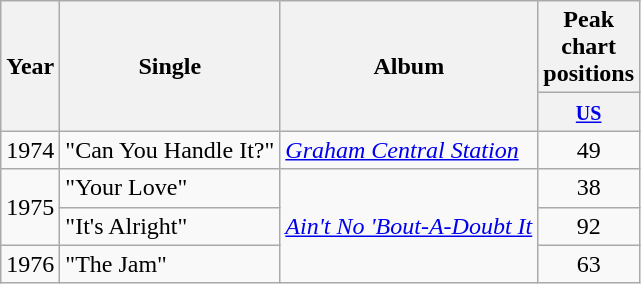<table class="wikitable">
<tr>
<th rowspan="2" scope="col">Year</th>
<th rowspan="2" scope="col">Single</th>
<th rowspan="2" scope="col">Album</th>
<th scope="col">Peak chart positions</th>
</tr>
<tr>
<th width="35"><small><a href='#'>US</a></small><br></th>
</tr>
<tr>
<td>1974</td>
<td>"Can You Handle It?"</td>
<td><em><a href='#'>Graham Central Station</a></em></td>
<td align="center">49</td>
</tr>
<tr>
<td rowspan="2">1975</td>
<td>"Your Love"</td>
<td rowspan="3"><em><a href='#'>Ain't No 'Bout-A-Doubt It</a></em></td>
<td align="center">38</td>
</tr>
<tr>
<td>"It's Alright"</td>
<td align="center">92</td>
</tr>
<tr>
<td>1976</td>
<td>"The Jam"</td>
<td align="center">63</td>
</tr>
</table>
